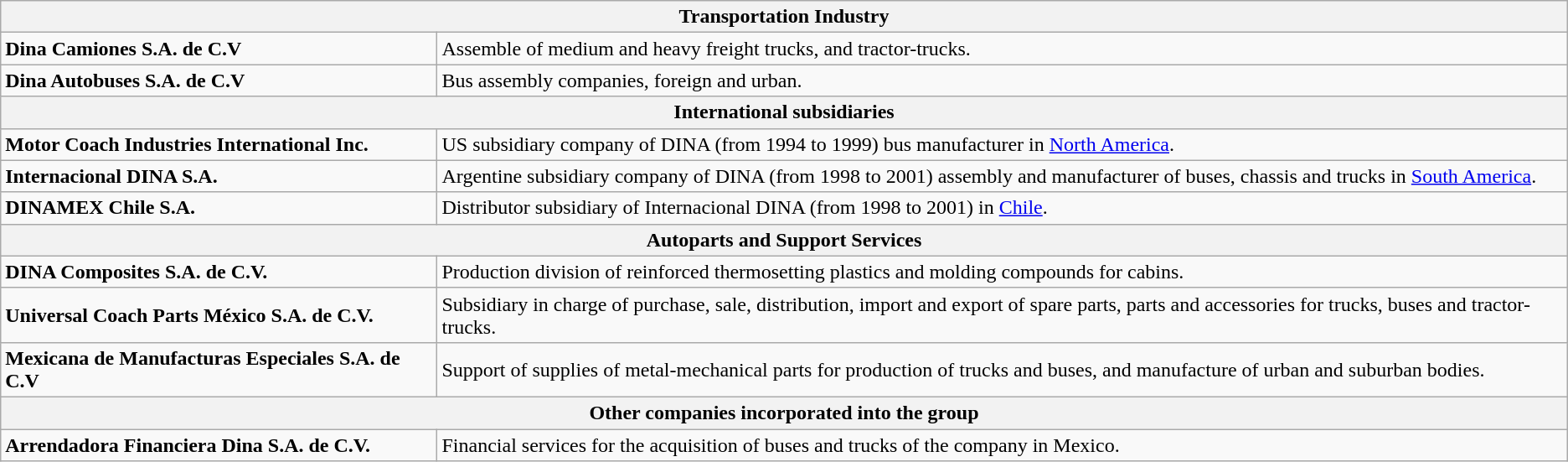<table class="wikitable sortable">
<tr>
<th colspan="2">Transportation Industry</th>
</tr>
<tr>
<td><strong>Dina Camiones S.A. de C.V</strong></td>
<td>Assemble of medium and heavy freight trucks, and tractor-trucks.</td>
</tr>
<tr>
<td><strong>Dina Autobuses S.A. de C.V</strong></td>
<td>Bus assembly companies, foreign and urban.</td>
</tr>
<tr>
<th colspan="2">International subsidiaries</th>
</tr>
<tr>
<td><strong>Motor Coach Industries International Inc.</strong></td>
<td>US subsidiary company of DINA (from 1994 to 1999) bus manufacturer in <a href='#'>North America</a>.</td>
</tr>
<tr>
<td><strong>Internacional DINA S.A.</strong></td>
<td>Argentine subsidiary company of DINA (from 1998 to 2001) assembly and manufacturer of buses, chassis and trucks in <a href='#'>South America</a>.</td>
</tr>
<tr>
<td><strong>DINAMEX Chile S.A.</strong></td>
<td>Distributor subsidiary of Internacional DINA (from 1998 to 2001) in <a href='#'>Chile</a>.</td>
</tr>
<tr>
<th colspan="2">Autoparts and Support Services</th>
</tr>
<tr>
<td><strong>DINA Composites S.A. de C.V.</strong></td>
<td>Production division of reinforced thermosetting plastics and molding compounds for cabins.</td>
</tr>
<tr>
<td><strong>Universal Coach Parts México S.A. de C.V.</strong></td>
<td>Subsidiary in charge of purchase, sale, distribution, import and export of spare parts, parts and accessories for trucks, buses and tractor-trucks.</td>
</tr>
<tr>
<td><strong>Mexicana de Manufacturas Especiales S.A. de C.V</strong></td>
<td>Support of supplies of metal-mechanical parts for production of trucks and buses, and manufacture of urban and suburban bodies.</td>
</tr>
<tr>
<th colspan="2">Other companies incorporated into the group</th>
</tr>
<tr>
<td><strong>Arrendadora Financiera Dina S.A. de C.V.</strong></td>
<td>Financial services for the acquisition of buses and trucks of the company in Mexico.</td>
</tr>
</table>
